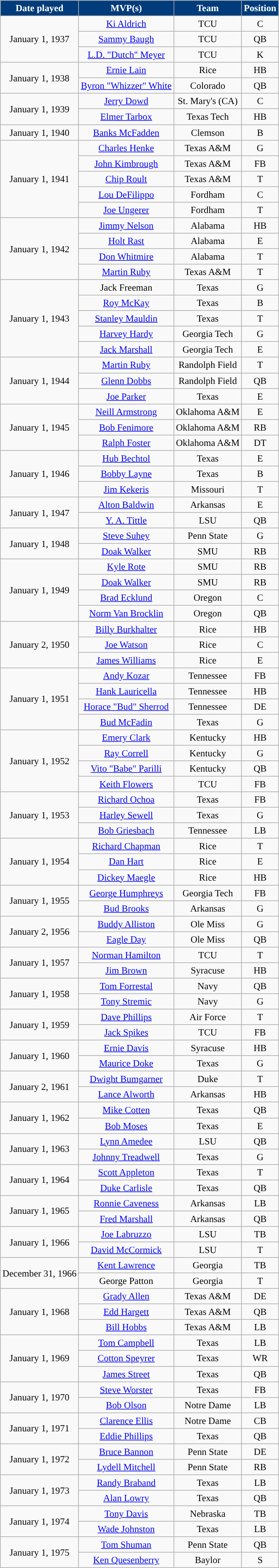<table class="wikitable" style="text-align:center; font-size: 95%;">
<tr>
<th style="background:#003B7B; color:#FFFFFF; ">Date played</th>
<th style="background:#003B7B; color:#FFFFFF; ">MVP(s)</th>
<th style="background:#003B7B; color:#FFFFFF; ">Team</th>
<th style="background:#003B7B; color:#FFFFFF; ">Position</th>
</tr>
<tr>
<td rowspan=3>January 1, 1937</td>
<td><a href='#'>Ki Aldrich</a></td>
<td>TCU</td>
<td>C</td>
</tr>
<tr>
<td><a href='#'>Sammy Baugh</a></td>
<td>TCU</td>
<td>QB</td>
</tr>
<tr>
<td><a href='#'>L.D. "Dutch" Meyer</a></td>
<td>TCU</td>
<td>K</td>
</tr>
<tr>
<td rowspan=2>January 1, 1938</td>
<td><a href='#'>Ernie Lain</a></td>
<td>Rice</td>
<td>HB</td>
</tr>
<tr>
<td><a href='#'>Byron "Whizzer" White</a></td>
<td>Colorado</td>
<td>QB</td>
</tr>
<tr>
<td rowspan=2>January 1, 1939</td>
<td><a href='#'>Jerry Dowd</a></td>
<td>St. Mary's (CA)</td>
<td>C</td>
</tr>
<tr>
<td><a href='#'>Elmer Tarbox</a></td>
<td>Texas Tech</td>
<td>HB</td>
</tr>
<tr>
<td>January 1, 1940</td>
<td><a href='#'>Banks McFadden</a></td>
<td>Clemson</td>
<td>B</td>
</tr>
<tr>
<td rowspan=5>January 1, 1941</td>
<td><a href='#'>Charles Henke</a></td>
<td>Texas A&M</td>
<td>G</td>
</tr>
<tr>
<td><a href='#'>John Kimbrough</a></td>
<td>Texas A&M</td>
<td>FB</td>
</tr>
<tr>
<td><a href='#'>Chip Roult</a></td>
<td>Texas A&M</td>
<td>T</td>
</tr>
<tr>
<td><a href='#'>Lou DeFilippo</a></td>
<td>Fordham</td>
<td>C</td>
</tr>
<tr>
<td><a href='#'>Joe Ungerer</a></td>
<td>Fordham</td>
<td>T</td>
</tr>
<tr>
<td rowspan=4>January 1, 1942</td>
<td><a href='#'>Jimmy Nelson</a></td>
<td>Alabama</td>
<td>HB</td>
</tr>
<tr>
<td><a href='#'>Holt Rast</a></td>
<td>Alabama</td>
<td>E</td>
</tr>
<tr>
<td><a href='#'>Don Whitmire</a></td>
<td>Alabama</td>
<td>T</td>
</tr>
<tr>
<td><a href='#'>Martin Ruby</a></td>
<td>Texas A&M</td>
<td>T</td>
</tr>
<tr>
<td rowspan=5>January 1, 1943</td>
<td>Jack Freeman</td>
<td>Texas</td>
<td>G</td>
</tr>
<tr>
<td><a href='#'>Roy McKay</a></td>
<td>Texas</td>
<td>B</td>
</tr>
<tr>
<td><a href='#'>Stanley Mauldin</a></td>
<td>Texas</td>
<td>T</td>
</tr>
<tr>
<td><a href='#'>Harvey Hardy</a></td>
<td>Georgia Tech</td>
<td>G</td>
</tr>
<tr>
<td><a href='#'>Jack Marshall</a></td>
<td>Georgia Tech</td>
<td>E</td>
</tr>
<tr>
<td rowspan=3>January 1, 1944</td>
<td><a href='#'>Martin Ruby</a></td>
<td>Randolph Field</td>
<td>T</td>
</tr>
<tr>
<td><a href='#'>Glenn Dobbs</a></td>
<td>Randolph Field</td>
<td>QB</td>
</tr>
<tr>
<td><a href='#'>Joe Parker</a></td>
<td>Texas</td>
<td>E</td>
</tr>
<tr>
<td rowspan=3>January 1, 1945</td>
<td><a href='#'>Neill Armstrong</a></td>
<td>Oklahoma A&M</td>
<td>E</td>
</tr>
<tr>
<td><a href='#'>Bob Fenimore</a></td>
<td>Oklahoma A&M</td>
<td>RB</td>
</tr>
<tr>
<td><a href='#'>Ralph Foster</a></td>
<td>Oklahoma A&M</td>
<td>DT</td>
</tr>
<tr>
<td rowspan=3>January 1, 1946</td>
<td><a href='#'>Hub Bechtol</a></td>
<td>Texas</td>
<td>E</td>
</tr>
<tr>
<td><a href='#'>Bobby Layne</a></td>
<td>Texas</td>
<td>B</td>
</tr>
<tr>
<td><a href='#'>Jim Kekeris</a></td>
<td>Missouri</td>
<td>T</td>
</tr>
<tr>
<td rowspan=2>January 1, 1947</td>
<td><a href='#'>Alton Baldwin</a></td>
<td>Arkansas</td>
<td>E</td>
</tr>
<tr>
<td><a href='#'>Y. A. Tittle</a></td>
<td>LSU</td>
<td>QB</td>
</tr>
<tr>
<td rowspan=2>January 1, 1948</td>
<td><a href='#'>Steve Suhey</a></td>
<td>Penn State</td>
<td>G</td>
</tr>
<tr>
<td><a href='#'>Doak Walker</a></td>
<td>SMU</td>
<td>RB</td>
</tr>
<tr>
<td rowspan=4>January 1, 1949</td>
<td><a href='#'>Kyle Rote</a></td>
<td>SMU</td>
<td>RB</td>
</tr>
<tr>
<td><a href='#'>Doak Walker</a></td>
<td>SMU</td>
<td>RB</td>
</tr>
<tr>
<td><a href='#'>Brad Ecklund</a></td>
<td>Oregon</td>
<td>C</td>
</tr>
<tr>
<td><a href='#'>Norm Van Brocklin</a></td>
<td>Oregon</td>
<td>QB</td>
</tr>
<tr>
<td rowspan=3>January 2, 1950</td>
<td><a href='#'>Billy Burkhalter</a></td>
<td>Rice</td>
<td>HB</td>
</tr>
<tr>
<td><a href='#'>Joe Watson</a></td>
<td>Rice</td>
<td>C</td>
</tr>
<tr>
<td><a href='#'>James Williams</a></td>
<td>Rice</td>
<td>E</td>
</tr>
<tr>
<td rowspan=4>January 1, 1951</td>
<td><a href='#'>Andy Kozar</a></td>
<td>Tennessee</td>
<td>FB</td>
</tr>
<tr>
<td><a href='#'>Hank Lauricella</a></td>
<td>Tennessee</td>
<td>HB</td>
</tr>
<tr>
<td><a href='#'>Horace "Bud" Sherrod</a></td>
<td>Tennessee</td>
<td>DE</td>
</tr>
<tr>
<td><a href='#'>Bud McFadin</a></td>
<td>Texas</td>
<td>G</td>
</tr>
<tr>
<td rowspan=4>January 1, 1952</td>
<td><a href='#'>Emery Clark</a></td>
<td>Kentucky</td>
<td>HB</td>
</tr>
<tr>
<td><a href='#'>Ray Correll</a></td>
<td>Kentucky</td>
<td>G</td>
</tr>
<tr>
<td><a href='#'>Vito "Babe" Parilli</a></td>
<td>Kentucky</td>
<td>QB</td>
</tr>
<tr>
<td><a href='#'>Keith Flowers</a></td>
<td>TCU</td>
<td>FB</td>
</tr>
<tr>
<td rowspan=3>January 1, 1953</td>
<td><a href='#'>Richard Ochoa</a></td>
<td>Texas</td>
<td>FB</td>
</tr>
<tr>
<td><a href='#'>Harley Sewell</a></td>
<td>Texas</td>
<td>G</td>
</tr>
<tr>
<td><a href='#'>Bob Griesbach</a></td>
<td>Tennessee</td>
<td>LB</td>
</tr>
<tr>
<td rowspan=3>January 1, 1954</td>
<td><a href='#'>Richard Chapman</a></td>
<td>Rice</td>
<td>T</td>
</tr>
<tr>
<td><a href='#'>Dan Hart</a></td>
<td>Rice</td>
<td>E</td>
</tr>
<tr>
<td><a href='#'>Dickey Maegle</a></td>
<td>Rice</td>
<td>HB</td>
</tr>
<tr>
<td rowspan=2>January 1, 1955</td>
<td><a href='#'>George Humphreys</a></td>
<td>Georgia Tech</td>
<td>FB</td>
</tr>
<tr>
<td><a href='#'>Bud Brooks</a></td>
<td>Arkansas</td>
<td>G</td>
</tr>
<tr>
<td rowspan=2>January 2, 1956</td>
<td><a href='#'>Buddy Alliston</a></td>
<td>Ole Miss</td>
<td>G</td>
</tr>
<tr>
<td><a href='#'>Eagle Day</a></td>
<td>Ole Miss</td>
<td>QB</td>
</tr>
<tr>
<td rowspan=2>January 1, 1957</td>
<td><a href='#'>Norman Hamilton</a></td>
<td>TCU</td>
<td>T</td>
</tr>
<tr>
<td><a href='#'>Jim Brown</a></td>
<td>Syracuse</td>
<td>HB</td>
</tr>
<tr>
<td rowspan=2>January 1, 1958</td>
<td><a href='#'>Tom Forrestal</a></td>
<td>Navy</td>
<td>QB</td>
</tr>
<tr>
<td><a href='#'>Tony Stremic</a></td>
<td>Navy</td>
<td>G</td>
</tr>
<tr>
<td rowspan=2>January 1, 1959</td>
<td><a href='#'>Dave Phillips</a></td>
<td>Air Force</td>
<td>T</td>
</tr>
<tr>
<td><a href='#'>Jack Spikes</a></td>
<td>TCU</td>
<td>FB</td>
</tr>
<tr>
<td rowspan=2>January 1, 1960</td>
<td><a href='#'>Ernie Davis</a></td>
<td>Syracuse</td>
<td>HB</td>
</tr>
<tr>
<td><a href='#'>Maurice Doke</a></td>
<td>Texas</td>
<td>G</td>
</tr>
<tr>
<td rowspan=2>January 2, 1961</td>
<td><a href='#'>Dwight Bumgarner</a></td>
<td>Duke</td>
<td>T</td>
</tr>
<tr>
<td><a href='#'>Lance Alworth</a></td>
<td>Arkansas</td>
<td>HB</td>
</tr>
<tr>
<td rowspan=2>January 1, 1962</td>
<td><a href='#'>Mike Cotten</a></td>
<td>Texas</td>
<td>QB</td>
</tr>
<tr>
<td><a href='#'>Bob Moses</a></td>
<td>Texas</td>
<td>E</td>
</tr>
<tr>
<td rowspan=2>January 1, 1963</td>
<td><a href='#'>Lynn Amedee</a></td>
<td>LSU</td>
<td>QB</td>
</tr>
<tr>
<td><a href='#'>Johnny Treadwell</a></td>
<td>Texas</td>
<td>G</td>
</tr>
<tr>
<td rowspan=2>January 1, 1964</td>
<td><a href='#'>Scott Appleton</a></td>
<td>Texas</td>
<td>T</td>
</tr>
<tr>
<td><a href='#'>Duke Carlisle</a></td>
<td>Texas</td>
<td>QB</td>
</tr>
<tr>
<td rowspan=2>January 1, 1965</td>
<td><a href='#'>Ronnie Caveness</a></td>
<td>Arkansas</td>
<td>LB</td>
</tr>
<tr>
<td><a href='#'>Fred Marshall</a></td>
<td>Arkansas</td>
<td>QB</td>
</tr>
<tr>
<td rowspan=2>January 1, 1966</td>
<td><a href='#'>Joe Labruzzo</a></td>
<td>LSU</td>
<td>TB</td>
</tr>
<tr>
<td><a href='#'>David McCormick</a></td>
<td>LSU</td>
<td>T</td>
</tr>
<tr>
<td rowspan=2>December 31, 1966</td>
<td><a href='#'>Kent Lawrence</a></td>
<td>Georgia</td>
<td>TB</td>
</tr>
<tr>
<td>George Patton</td>
<td>Georgia</td>
<td>T</td>
</tr>
<tr>
<td rowspan=3>January 1, 1968</td>
<td><a href='#'>Grady Allen</a></td>
<td>Texas A&M</td>
<td>DE</td>
</tr>
<tr>
<td><a href='#'>Edd Hargett</a></td>
<td>Texas A&M</td>
<td>QB</td>
</tr>
<tr>
<td><a href='#'>Bill Hobbs</a></td>
<td>Texas A&M</td>
<td>LB</td>
</tr>
<tr>
<td rowspan = "3">January 1, 1969</td>
<td><a href='#'>Tom Campbell</a></td>
<td>Texas</td>
<td>LB</td>
</tr>
<tr>
<td><a href='#'>Cotton Speyrer</a></td>
<td>Texas</td>
<td>WR</td>
</tr>
<tr>
<td><a href='#'>James Street</a></td>
<td>Texas</td>
<td>QB</td>
</tr>
<tr>
<td rowspan=2>January 1, 1970</td>
<td><a href='#'>Steve Worster</a></td>
<td>Texas</td>
<td>FB</td>
</tr>
<tr>
<td><a href='#'>Bob Olson</a></td>
<td>Notre Dame</td>
<td>LB</td>
</tr>
<tr>
<td rowspan=2>January 1, 1971</td>
<td><a href='#'>Clarence Ellis</a></td>
<td>Notre Dame</td>
<td>CB</td>
</tr>
<tr>
<td><a href='#'>Eddie Phillips</a></td>
<td>Texas</td>
<td>QB</td>
</tr>
<tr>
<td rowspan=2>January 1, 1972</td>
<td><a href='#'>Bruce Bannon</a></td>
<td>Penn State</td>
<td>DE</td>
</tr>
<tr>
<td><a href='#'>Lydell Mitchell</a></td>
<td>Penn State</td>
<td>RB</td>
</tr>
<tr>
<td rowspan=2>January 1, 1973</td>
<td><a href='#'>Randy Braband</a></td>
<td>Texas</td>
<td>LB</td>
</tr>
<tr>
<td><a href='#'>Alan Lowry</a></td>
<td>Texas</td>
<td>QB</td>
</tr>
<tr>
<td rowspan=2>January 1, 1974</td>
<td><a href='#'>Tony Davis</a></td>
<td>Nebraska</td>
<td>TB</td>
</tr>
<tr>
<td><a href='#'>Wade Johnston</a></td>
<td>Texas</td>
<td>LB</td>
</tr>
<tr>
<td rowspan=2>January 1, 1975</td>
<td><a href='#'>Tom Shuman</a></td>
<td>Penn State</td>
<td>QB</td>
</tr>
<tr>
<td><a href='#'>Ken Quesenberry</a></td>
<td>Baylor</td>
<td>S</td>
</tr>
</table>
